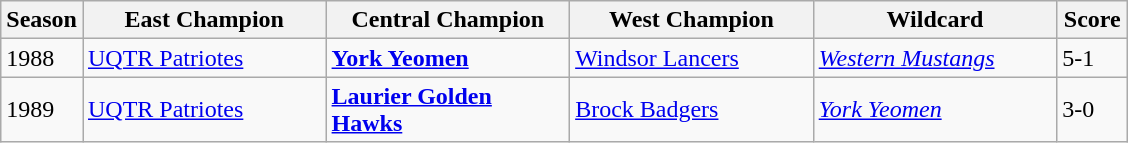<table class="wikitable">
<tr>
<th width="40em">Season</th>
<th width="155em">East Champion</th>
<th width="155em">Central Champion</th>
<th width="155em">West Champion</th>
<th width="155em">Wildcard</th>
<th width="40em">Score</th>
</tr>
<tr>
<td>1988</td>
<td><a href='#'>UQTR Patriotes</a></td>
<td><strong><a href='#'>York Yeomen</a></strong></td>
<td><a href='#'>Windsor Lancers</a></td>
<td><em><a href='#'>Western Mustangs</a></em></td>
<td>5-1</td>
</tr>
<tr>
<td>1989</td>
<td><a href='#'>UQTR Patriotes</a></td>
<td><strong><a href='#'>Laurier Golden Hawks</a></strong></td>
<td><a href='#'>Brock Badgers</a></td>
<td><em><a href='#'>York Yeomen</a></em></td>
<td>3-0</td>
</tr>
</table>
